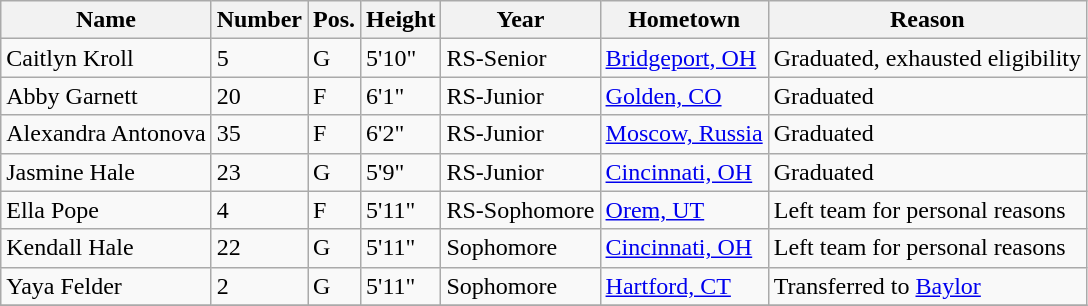<table class="wikitable sortable" border="1">
<tr align=center>
<th style= >Name</th>
<th style= >Number</th>
<th style= >Pos.</th>
<th style= >Height</th>
<th style= >Year</th>
<th style= >Hometown</th>
<th style= >Reason</th>
</tr>
<tr>
<td>Caitlyn Kroll</td>
<td>5</td>
<td>G</td>
<td>5'10"</td>
<td>RS-Senior</td>
<td><a href='#'>Bridgeport, OH</a></td>
<td>Graduated, exhausted eligibility</td>
</tr>
<tr>
<td>Abby Garnett</td>
<td>20</td>
<td>F</td>
<td>6'1"</td>
<td>RS-Junior</td>
<td><a href='#'>Golden, CO</a></td>
<td>Graduated</td>
</tr>
<tr>
<td>Alexandra Antonova</td>
<td>35</td>
<td>F</td>
<td>6'2"</td>
<td>RS-Junior</td>
<td><a href='#'>Moscow, Russia</a></td>
<td>Graduated</td>
</tr>
<tr>
<td>Jasmine Hale</td>
<td>23</td>
<td>G</td>
<td>5'9"</td>
<td>RS-Junior</td>
<td><a href='#'>Cincinnati, OH</a></td>
<td>Graduated</td>
</tr>
<tr>
<td>Ella Pope</td>
<td>4</td>
<td>F</td>
<td>5'11"</td>
<td>RS-Sophomore</td>
<td><a href='#'>Orem, UT</a></td>
<td>Left team for personal reasons</td>
</tr>
<tr>
<td>Kendall Hale</td>
<td>22</td>
<td>G</td>
<td>5'11"</td>
<td>Sophomore</td>
<td><a href='#'>Cincinnati, OH</a></td>
<td>Left team for personal reasons</td>
</tr>
<tr>
<td>Yaya Felder</td>
<td>2</td>
<td>G</td>
<td>5'11"</td>
<td>Sophomore</td>
<td><a href='#'>Hartford, CT</a></td>
<td>Transferred to <a href='#'>Baylor</a></td>
</tr>
<tr>
</tr>
</table>
